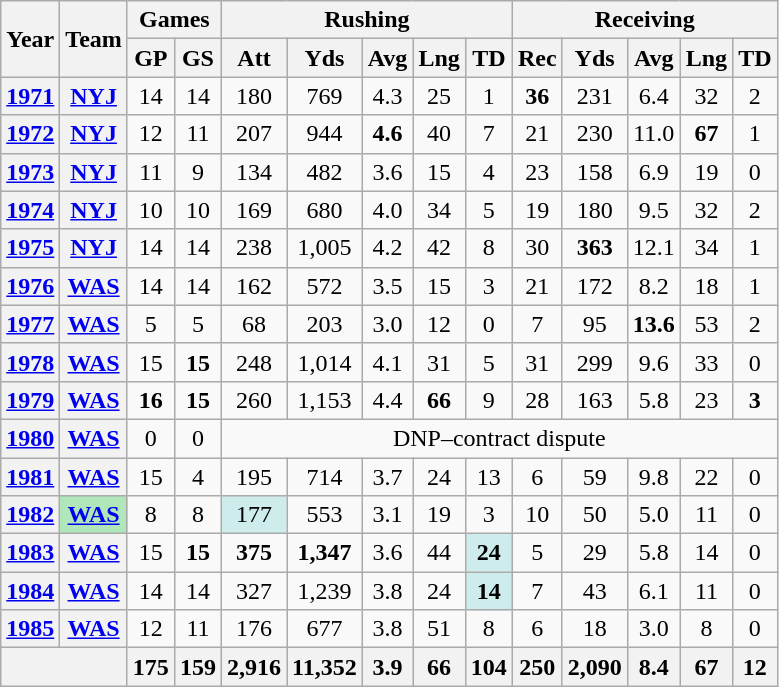<table class="wikitable" style="text-align:center;">
<tr>
<th rowspan="2">Year</th>
<th rowspan="2">Team</th>
<th colspan="2">Games</th>
<th colspan="5">Rushing</th>
<th colspan="5">Receiving</th>
</tr>
<tr>
<th>GP</th>
<th>GS</th>
<th>Att</th>
<th>Yds</th>
<th>Avg</th>
<th>Lng</th>
<th>TD</th>
<th>Rec</th>
<th>Yds</th>
<th>Avg</th>
<th>Lng</th>
<th>TD</th>
</tr>
<tr>
<th><a href='#'>1971</a></th>
<th><a href='#'>NYJ</a></th>
<td>14</td>
<td>14</td>
<td>180</td>
<td>769</td>
<td>4.3</td>
<td>25</td>
<td>1</td>
<td><strong>36</strong></td>
<td>231</td>
<td>6.4</td>
<td>32</td>
<td>2</td>
</tr>
<tr>
<th><a href='#'>1972</a></th>
<th><a href='#'>NYJ</a></th>
<td>12</td>
<td>11</td>
<td>207</td>
<td>944</td>
<td><strong>4.6</strong></td>
<td>40</td>
<td>7</td>
<td>21</td>
<td>230</td>
<td>11.0</td>
<td><strong>67</strong></td>
<td>1</td>
</tr>
<tr>
<th><a href='#'>1973</a></th>
<th><a href='#'>NYJ</a></th>
<td>11</td>
<td>9</td>
<td>134</td>
<td>482</td>
<td>3.6</td>
<td>15</td>
<td>4</td>
<td>23</td>
<td>158</td>
<td>6.9</td>
<td>19</td>
<td>0</td>
</tr>
<tr>
<th><a href='#'>1974</a></th>
<th><a href='#'>NYJ</a></th>
<td>10</td>
<td>10</td>
<td>169</td>
<td>680</td>
<td>4.0</td>
<td>34</td>
<td>5</td>
<td>19</td>
<td>180</td>
<td>9.5</td>
<td>32</td>
<td>2</td>
</tr>
<tr>
<th><a href='#'>1975</a></th>
<th><a href='#'>NYJ</a></th>
<td>14</td>
<td>14</td>
<td>238</td>
<td>1,005</td>
<td>4.2</td>
<td>42</td>
<td>8</td>
<td>30</td>
<td><strong>363</strong></td>
<td>12.1</td>
<td>34</td>
<td>1</td>
</tr>
<tr>
<th><a href='#'>1976</a></th>
<th><a href='#'>WAS</a></th>
<td>14</td>
<td>14</td>
<td>162</td>
<td>572</td>
<td>3.5</td>
<td>15</td>
<td>3</td>
<td>21</td>
<td>172</td>
<td>8.2</td>
<td>18</td>
<td>1</td>
</tr>
<tr>
<th><a href='#'>1977</a></th>
<th><a href='#'>WAS</a></th>
<td>5</td>
<td>5</td>
<td>68</td>
<td>203</td>
<td>3.0</td>
<td>12</td>
<td>0</td>
<td>7</td>
<td>95</td>
<td><strong>13.6</strong></td>
<td>53</td>
<td>2</td>
</tr>
<tr>
<th><a href='#'>1978</a></th>
<th><a href='#'>WAS</a></th>
<td>15</td>
<td><strong>15</strong></td>
<td>248</td>
<td>1,014</td>
<td>4.1</td>
<td>31</td>
<td>5</td>
<td>31</td>
<td>299</td>
<td>9.6</td>
<td>33</td>
<td>0</td>
</tr>
<tr>
<th><a href='#'>1979</a></th>
<th><a href='#'>WAS</a></th>
<td><strong>16</strong></td>
<td><strong>15</strong></td>
<td>260</td>
<td>1,153</td>
<td>4.4</td>
<td><strong>66</strong></td>
<td>9</td>
<td>28</td>
<td>163</td>
<td>5.8</td>
<td>23</td>
<td><strong>3</strong></td>
</tr>
<tr>
<th><a href='#'>1980</a></th>
<th><a href='#'>WAS</a></th>
<td>0</td>
<td>0</td>
<td colspan="10">DNP–contract dispute</td>
</tr>
<tr>
<th><a href='#'>1981</a></th>
<th><a href='#'>WAS</a></th>
<td>15</td>
<td>4</td>
<td>195</td>
<td>714</td>
<td>3.7</td>
<td>24</td>
<td>13</td>
<td>6</td>
<td>59</td>
<td>9.8</td>
<td>22</td>
<td>0</td>
</tr>
<tr>
<th><a href='#'>1982</a></th>
<th style="background:#afe6ba;"><a href='#'>WAS</a></th>
<td>8</td>
<td>8</td>
<td style="background:#cfecec;">177</td>
<td>553</td>
<td>3.1</td>
<td>19</td>
<td>3</td>
<td>10</td>
<td>50</td>
<td>5.0</td>
<td>11</td>
<td>0</td>
</tr>
<tr>
<th><a href='#'>1983</a></th>
<th><a href='#'>WAS</a></th>
<td>15</td>
<td><strong>15</strong></td>
<td><strong>375</strong></td>
<td><strong>1,347</strong></td>
<td>3.6</td>
<td>44</td>
<td style="background:#cfecec;"><strong>24</strong></td>
<td>5</td>
<td>29</td>
<td>5.8</td>
<td>14</td>
<td>0</td>
</tr>
<tr>
<th><a href='#'>1984</a></th>
<th><a href='#'>WAS</a></th>
<td>14</td>
<td>14</td>
<td>327</td>
<td>1,239</td>
<td>3.8</td>
<td>24</td>
<td style="background:#cfecec;"><strong>14</strong></td>
<td>7</td>
<td>43</td>
<td>6.1</td>
<td>11</td>
<td>0</td>
</tr>
<tr>
<th><a href='#'>1985</a></th>
<th><a href='#'>WAS</a></th>
<td>12</td>
<td>11</td>
<td>176</td>
<td>677</td>
<td>3.8</td>
<td>51</td>
<td>8</td>
<td>6</td>
<td>18</td>
<td>3.0</td>
<td>8</td>
<td>0</td>
</tr>
<tr>
<th colspan="2"></th>
<th>175</th>
<th>159</th>
<th>2,916</th>
<th>11,352</th>
<th>3.9</th>
<th>66</th>
<th>104</th>
<th>250</th>
<th>2,090</th>
<th>8.4</th>
<th>67</th>
<th>12</th>
</tr>
</table>
